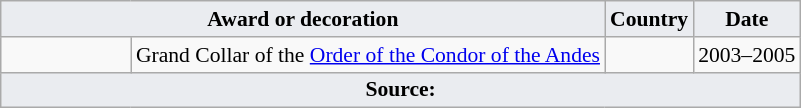<table class="wikitable" style="font-size:90%; text-align:center;">
<tr>
<th style="background-color:#EAECF0;" colspan=2>Award or decoration</th>
<th style="background-color:#EAECF0;">Country</th>
<th style="background-color:#EAECF0;">Date</th>
</tr>
<tr>
<td style="width:80px;"></td>
<td style="text-align:left;">Grand Collar of the <a href='#'>Order of the Condor of the Andes</a></td>
<td style="text-align:left;"></td>
<td>2003–2005</td>
</tr>
<tr>
<td style="background-color:#EAECF0;" colspan=4><strong>Source:</strong> </td>
</tr>
</table>
